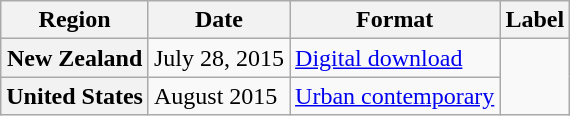<table class="wikitable plainrowheaders">
<tr>
<th scope="col">Region</th>
<th scope="col">Date</th>
<th scope="col">Format</th>
<th scope="col">Label</th>
</tr>
<tr>
<th scope="row">New Zealand</th>
<td>July 28, 2015</td>
<td><a href='#'>Digital download</a></td>
<td rowspan="2"></td>
</tr>
<tr>
<th scope="row">United States</th>
<td>August 2015</td>
<td><a href='#'>Urban contemporary</a></td>
</tr>
</table>
